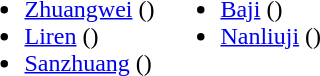<table>
<tr>
<td valign="top"><br><ul><li><a href='#'>Zhuangwei</a> ()</li><li><a href='#'>Liren</a> ()</li><li><a href='#'>Sanzhuang</a> ()</li></ul></td>
<td valign="top"><br><ul><li><a href='#'>Baji</a> ()</li><li><a href='#'>Nanliuji</a> ()</li></ul></td>
</tr>
</table>
